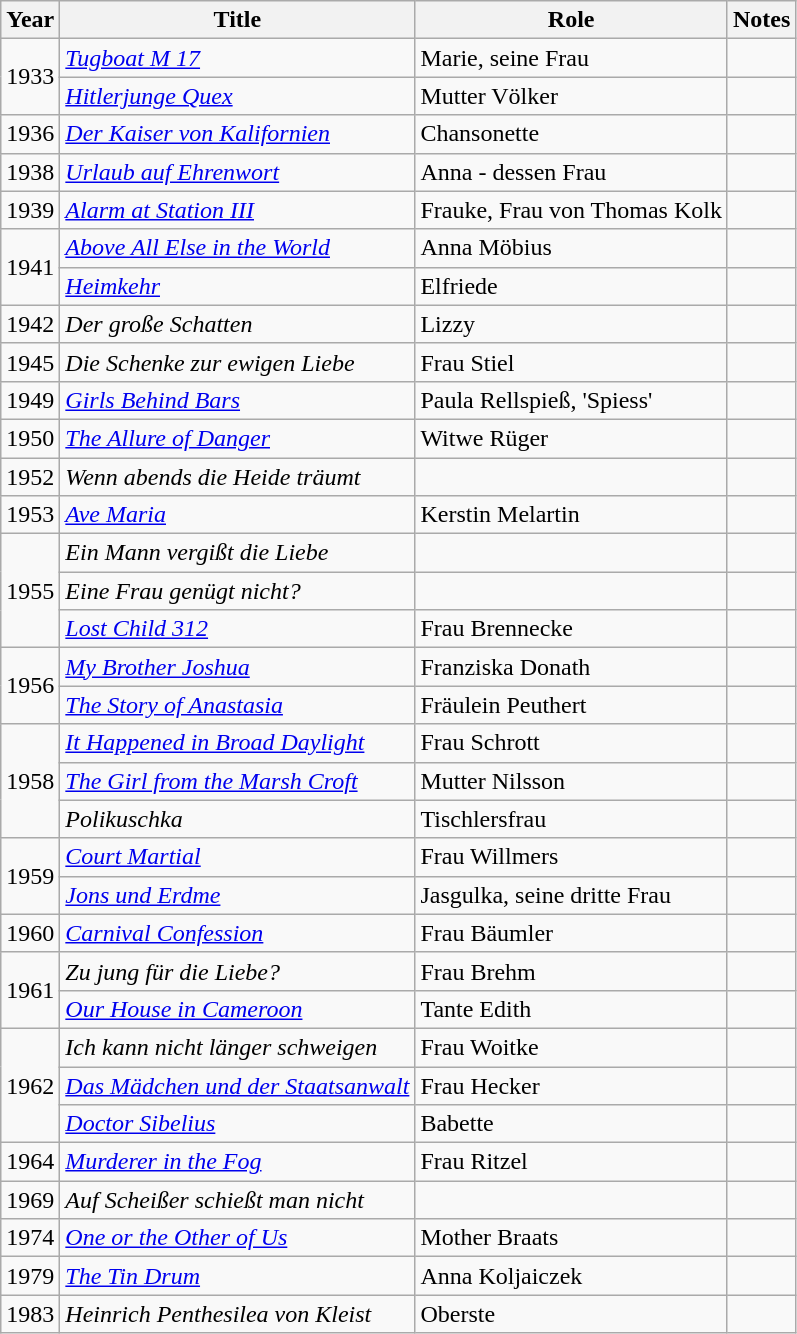<table class="wikitable sortable">
<tr>
<th>Year</th>
<th>Title</th>
<th>Role</th>
<th class="unsortable">Notes</th>
</tr>
<tr>
<td rowspan=2>1933</td>
<td><em><a href='#'>Tugboat M 17</a></em></td>
<td>Marie, seine Frau</td>
<td></td>
</tr>
<tr>
<td><em><a href='#'>Hitlerjunge Quex</a></em></td>
<td>Mutter Völker</td>
<td></td>
</tr>
<tr>
<td>1936</td>
<td><em><a href='#'>Der Kaiser von Kalifornien</a></em></td>
<td>Chansonette</td>
<td></td>
</tr>
<tr>
<td>1938</td>
<td><em><a href='#'>Urlaub auf Ehrenwort</a></em></td>
<td>Anna - dessen Frau</td>
<td></td>
</tr>
<tr>
<td>1939</td>
<td><em><a href='#'>Alarm at Station III</a></em></td>
<td>Frauke, Frau von Thomas Kolk</td>
<td></td>
</tr>
<tr>
<td rowspan=2>1941</td>
<td><em><a href='#'>Above All Else in the World</a></em></td>
<td>Anna Möbius</td>
<td></td>
</tr>
<tr>
<td><em><a href='#'>Heimkehr</a></em></td>
<td>Elfriede</td>
<td></td>
</tr>
<tr>
<td>1942</td>
<td><em>Der große Schatten</em></td>
<td>Lizzy</td>
<td></td>
</tr>
<tr>
<td>1945</td>
<td><em>Die Schenke zur ewigen Liebe</em></td>
<td>Frau Stiel</td>
<td></td>
</tr>
<tr>
<td>1949</td>
<td><em><a href='#'>Girls Behind Bars</a></em></td>
<td>Paula Rellspieß, 'Spiess'</td>
<td></td>
</tr>
<tr>
<td>1950</td>
<td><em><a href='#'>The Allure of Danger</a></em></td>
<td>Witwe Rüger</td>
<td></td>
</tr>
<tr>
<td>1952</td>
<td><em>Wenn abends die Heide träumt</em></td>
<td></td>
<td></td>
</tr>
<tr>
<td>1953</td>
<td><em><a href='#'>Ave Maria</a></em></td>
<td>Kerstin Melartin</td>
<td></td>
</tr>
<tr>
<td rowspan=3>1955</td>
<td><em>Ein Mann vergißt die Liebe</em></td>
<td></td>
<td></td>
</tr>
<tr>
<td><em>Eine Frau genügt nicht?</em></td>
<td></td>
<td></td>
</tr>
<tr>
<td><em><a href='#'>Lost Child 312</a></em></td>
<td>Frau Brennecke</td>
<td></td>
</tr>
<tr>
<td rowspan=2>1956</td>
<td><em><a href='#'>My Brother Joshua</a></em></td>
<td>Franziska Donath</td>
<td></td>
</tr>
<tr>
<td><em><a href='#'>The Story of Anastasia</a></em></td>
<td>Fräulein Peuthert</td>
<td></td>
</tr>
<tr>
<td rowspan=3>1958</td>
<td><em><a href='#'>It Happened in Broad Daylight</a></em></td>
<td>Frau Schrott</td>
<td></td>
</tr>
<tr>
<td><em><a href='#'>The Girl from the Marsh Croft</a></em></td>
<td>Mutter Nilsson</td>
<td></td>
</tr>
<tr>
<td><em>Polikuschka</em></td>
<td>Tischlersfrau</td>
<td></td>
</tr>
<tr>
<td rowspan=2>1959</td>
<td><em><a href='#'>Court Martial</a></em></td>
<td>Frau Willmers</td>
<td></td>
</tr>
<tr>
<td><em><a href='#'>Jons und Erdme</a></em></td>
<td>Jasgulka, seine dritte Frau</td>
<td></td>
</tr>
<tr>
<td>1960</td>
<td><em><a href='#'>Carnival Confession</a></em></td>
<td>Frau Bäumler</td>
<td></td>
</tr>
<tr>
<td rowspan=2>1961</td>
<td><em>Zu jung für die Liebe?</em></td>
<td>Frau Brehm</td>
<td></td>
</tr>
<tr>
<td><em><a href='#'>Our House in Cameroon</a></em></td>
<td>Tante Edith</td>
<td></td>
</tr>
<tr>
<td rowspan=3>1962</td>
<td><em>Ich kann nicht länger schweigen</em></td>
<td>Frau Woitke</td>
<td></td>
</tr>
<tr>
<td><em><a href='#'>Das Mädchen und der Staatsanwalt</a></em></td>
<td>Frau Hecker</td>
<td></td>
</tr>
<tr>
<td><em><a href='#'>Doctor Sibelius</a></em></td>
<td>Babette</td>
<td></td>
</tr>
<tr>
<td>1964</td>
<td><em><a href='#'>Murderer in the Fog</a></em></td>
<td>Frau Ritzel</td>
<td></td>
</tr>
<tr>
<td>1969</td>
<td><em>Auf Scheißer schießt man nicht</em></td>
<td></td>
<td></td>
</tr>
<tr>
<td>1974</td>
<td><em><a href='#'>One or the Other of Us</a></em></td>
<td>Mother Braats</td>
<td></td>
</tr>
<tr>
<td>1979</td>
<td><em><a href='#'>The Tin Drum</a></em></td>
<td>Anna Koljaiczek</td>
<td></td>
</tr>
<tr>
<td>1983</td>
<td><em>Heinrich Penthesilea von Kleist</em></td>
<td>Oberste</td>
<td></td>
</tr>
</table>
